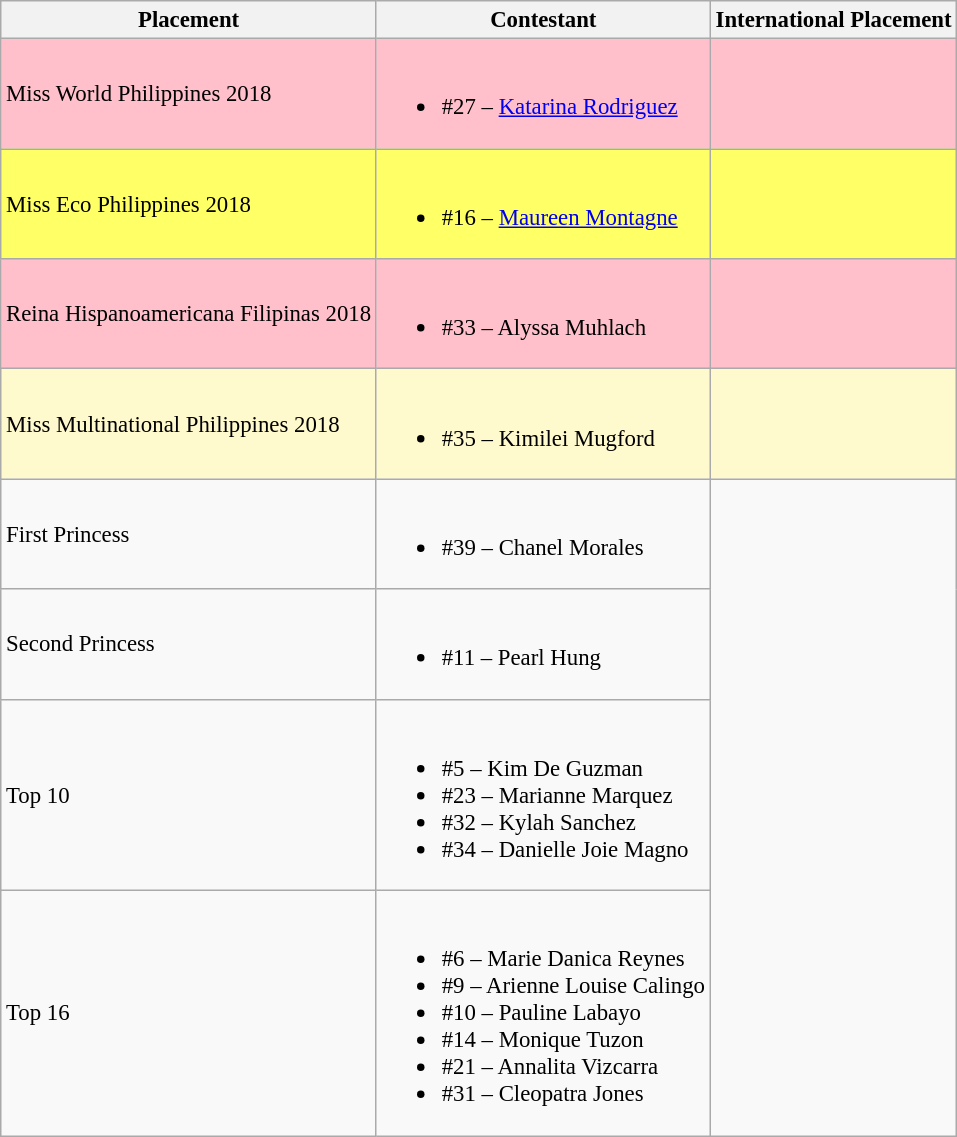<table class="wikitable sortable" style="font-size:95%;">
<tr>
<th>Placement</th>
<th>Contestant</th>
<th>International Placement</th>
</tr>
<tr style="background:pink;">
<td>Miss World Philippines 2018</td>
<td><br><ul><li>#27 – <a href='#'>Katarina Rodriguez</a></li></ul></td>
<td><strong></strong></td>
</tr>
<tr style="background:#FFFF66;">
<td>Miss Eco Philippines 2018</td>
<td><br><ul><li>#16 – <a href='#'>Maureen Montagne</a></li></ul></td>
<td><strong></strong></td>
</tr>
<tr style="background:pink;">
<td>Reina Hispanoamericana Filipinas 2018</td>
<td><br><ul><li>#33 – Alyssa Muhlach</li></ul></td>
<td><strong></strong></td>
</tr>
<tr style="background:#FFFACD;">
<td>Miss Multinational Philippines 2018</td>
<td><br><ul><li>#35 – Kimilei Mugford</li></ul></td>
<td><strong></strong></td>
</tr>
<tr>
<td>First Princess</td>
<td><br><ul><li>#39 – Chanel Morales</li></ul></td>
</tr>
<tr>
<td>Second Princess</td>
<td><br><ul><li>#11 – Pearl Hung</li></ul></td>
</tr>
<tr>
<td>Top 10</td>
<td><br><ul><li>#5 – Kim De Guzman</li><li>#23 – Marianne Marquez</li><li>#32 – Kylah Sanchez</li><li>#34 – Danielle Joie Magno</li></ul></td>
</tr>
<tr>
<td>Top 16</td>
<td><br><ul><li>#6 – Marie Danica Reynes</li><li>#9 – Arienne Louise Calingo</li><li>#10 – Pauline Labayo</li><li>#14 – Monique Tuzon</li><li>#21 – Annalita Vizcarra</li><li>#31 – Cleopatra Jones</li></ul></td>
</tr>
</table>
